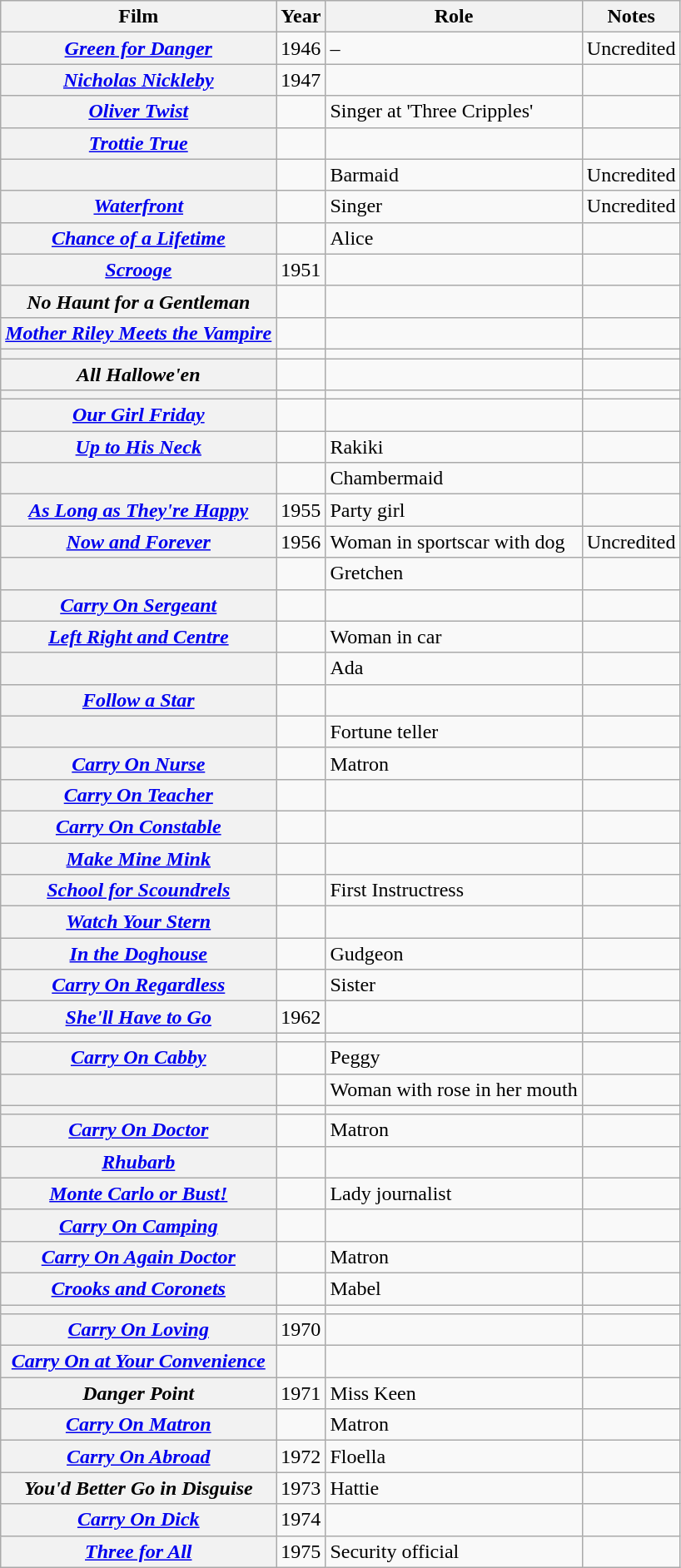<table class="wikitable plainrowheaders sortable" style="margin-right: 0;">
<tr>
<th scope="col">Film</th>
<th scope="col">Year</th>
<th scope="col">Role</th>
<th scope="col" class="unsortable">Notes</th>
</tr>
<tr>
<th scope="row"><em><a href='#'>Green for Danger</a></em></th>
<td>1946</td>
<td>–</td>
<td>Uncredited</td>
</tr>
<tr>
<th scope="row"><em><a href='#'>Nicholas Nickleby</a></em></th>
<td>1947</td>
<td></td>
<td></td>
</tr>
<tr>
<th scope="row"><em><a href='#'>Oliver Twist</a></em></th>
<td></td>
<td>Singer at 'Three Cripples'</td>
<td></td>
</tr>
<tr>
<th scope="row"><em><a href='#'>Trottie True</a></em></th>
<td></td>
<td></td>
<td></td>
</tr>
<tr>
<th scope="row"></th>
<td></td>
<td>Barmaid</td>
<td>Uncredited</td>
</tr>
<tr>
<th scope="row"><em><a href='#'>Waterfront</a></em></th>
<td></td>
<td>Singer</td>
<td>Uncredited</td>
</tr>
<tr>
<th scope="row"><em><a href='#'>Chance of a Lifetime</a></em></th>
<td></td>
<td>Alice</td>
<td></td>
</tr>
<tr>
<th scope="row"><em><a href='#'>Scrooge</a></em></th>
<td>1951</td>
<td></td>
<td></td>
</tr>
<tr>
<th scope="row"><em>No Haunt for a Gentleman </em></th>
<td></td>
<td></td>
<td></td>
</tr>
<tr>
<th scope="row"><em><a href='#'>Mother Riley Meets the Vampire</a></em></th>
<td></td>
<td></td>
<td></td>
</tr>
<tr>
<th scope="row"></th>
<td></td>
<td></td>
<td></td>
</tr>
<tr>
<th scope="row"><em>All Hallowe'en</em></th>
<td></td>
<td></td>
<td></td>
</tr>
<tr>
<th scope="row"></th>
<td></td>
<td></td>
<td></td>
</tr>
<tr>
<th scope="row"><em><a href='#'>Our Girl Friday</a></em></th>
<td></td>
<td></td>
<td></td>
</tr>
<tr>
<th scope="row"><em><a href='#'>Up to His Neck</a></em></th>
<td></td>
<td>Rakiki</td>
<td></td>
</tr>
<tr>
<th scope="row"></th>
<td></td>
<td>Chambermaid</td>
<td></td>
</tr>
<tr>
<th scope="row"><em><a href='#'>As Long as They're Happy</a></em></th>
<td>1955</td>
<td>Party girl</td>
<td></td>
</tr>
<tr>
<th scope="row"><em><a href='#'>Now and Forever</a></em></th>
<td>1956</td>
<td>Woman in sportscar with dog</td>
<td>Uncredited</td>
</tr>
<tr>
<th scope="row"></th>
<td></td>
<td>Gretchen</td>
<td></td>
</tr>
<tr>
<th scope="row"><em><a href='#'>Carry On Sergeant</a></em></th>
<td></td>
<td></td>
<td></td>
</tr>
<tr>
<th scope="row"><em><a href='#'>Left Right and Centre</a></em></th>
<td></td>
<td>Woman in car</td>
<td></td>
</tr>
<tr>
<th scope="row"></th>
<td></td>
<td>Ada</td>
<td></td>
</tr>
<tr>
<th scope="row"><em><a href='#'>Follow a Star</a></em></th>
<td></td>
<td></td>
<td></td>
</tr>
<tr>
<th scope="row"></th>
<td></td>
<td>Fortune teller</td>
<td></td>
</tr>
<tr>
<th scope="row"><em><a href='#'>Carry On Nurse</a></em></th>
<td></td>
<td>Matron</td>
<td></td>
</tr>
<tr>
<th scope="row"><em><a href='#'>Carry On Teacher</a></em></th>
<td></td>
<td></td>
<td></td>
</tr>
<tr>
<th scope="row"><em><a href='#'>Carry On Constable</a></em></th>
<td></td>
<td></td>
<td></td>
</tr>
<tr>
<th scope="row"><em><a href='#'>Make Mine Mink</a></em></th>
<td></td>
<td></td>
<td></td>
</tr>
<tr>
<th scope="row"><em><a href='#'>School for Scoundrels</a></em></th>
<td></td>
<td>First Instructress</td>
<td></td>
</tr>
<tr>
<th scope="row"><em><a href='#'>Watch Your Stern</a></em></th>
<td></td>
<td></td>
<td></td>
</tr>
<tr>
<th scope="row"><em><a href='#'>In the Doghouse</a></em></th>
<td></td>
<td>Gudgeon</td>
<td></td>
</tr>
<tr>
<th scope="row"><em><a href='#'>Carry On Regardless</a></em></th>
<td></td>
<td>Sister</td>
<td></td>
</tr>
<tr>
<th scope="row"><em><a href='#'>She'll Have to Go</a></em></th>
<td>1962</td>
<td></td>
<td></td>
</tr>
<tr>
<th scope="row"></th>
<td></td>
<td></td>
<td></td>
</tr>
<tr>
<th scope="row"><em><a href='#'>Carry On Cabby</a></em></th>
<td></td>
<td>Peggy</td>
<td></td>
</tr>
<tr>
<th scope="row"></th>
<td></td>
<td>Woman with rose in her mouth</td>
<td></td>
</tr>
<tr>
<th scope="row"></th>
<td></td>
<td></td>
<td></td>
</tr>
<tr>
<th scope="row"><em><a href='#'>Carry On Doctor</a></em></th>
<td></td>
<td>Matron</td>
<td></td>
</tr>
<tr>
<th scope="row"><em><a href='#'>Rhubarb</a></em></th>
<td></td>
<td></td>
<td></td>
</tr>
<tr>
<th scope="row"><em><a href='#'>Monte Carlo or Bust!</a></em></th>
<td></td>
<td>Lady journalist</td>
<td></td>
</tr>
<tr>
<th scope="row"><em><a href='#'>Carry On Camping</a></em></th>
<td></td>
<td></td>
<td></td>
</tr>
<tr>
<th scope="row"><em><a href='#'>Carry On Again Doctor</a></em></th>
<td></td>
<td>Matron</td>
<td></td>
</tr>
<tr>
<th scope="row"><em><a href='#'>Crooks and Coronets</a></em></th>
<td></td>
<td>Mabel</td>
<td></td>
</tr>
<tr>
<th scope="row"></th>
<td></td>
<td></td>
<td></td>
</tr>
<tr>
<th scope="row"><em><a href='#'>Carry On Loving</a></em></th>
<td>1970</td>
<td></td>
<td></td>
</tr>
<tr>
<th scope="row"><em><a href='#'>Carry On at Your Convenience</a></em></th>
<td></td>
<td></td>
<td></td>
</tr>
<tr>
<th scope="row"><em>Danger Point</em></th>
<td>1971</td>
<td>Miss Keen</td>
<td></td>
</tr>
<tr>
<th scope="row"><em><a href='#'>Carry On Matron</a></em></th>
<td></td>
<td>Matron</td>
<td></td>
</tr>
<tr>
<th scope="row"><em><a href='#'>Carry On Abroad</a></em></th>
<td>1972</td>
<td>Floella</td>
<td></td>
</tr>
<tr>
<th scope="row"><em>You'd Better Go in Disguise</em></th>
<td>1973</td>
<td>Hattie</td>
<td></td>
</tr>
<tr>
<th scope="row"><em><a href='#'>Carry On Dick</a></em></th>
<td>1974</td>
<td></td>
<td></td>
</tr>
<tr>
<th scope="row"><em><a href='#'>Three for All</a></em></th>
<td>1975</td>
<td>Security official</td>
<td></td>
</tr>
</table>
